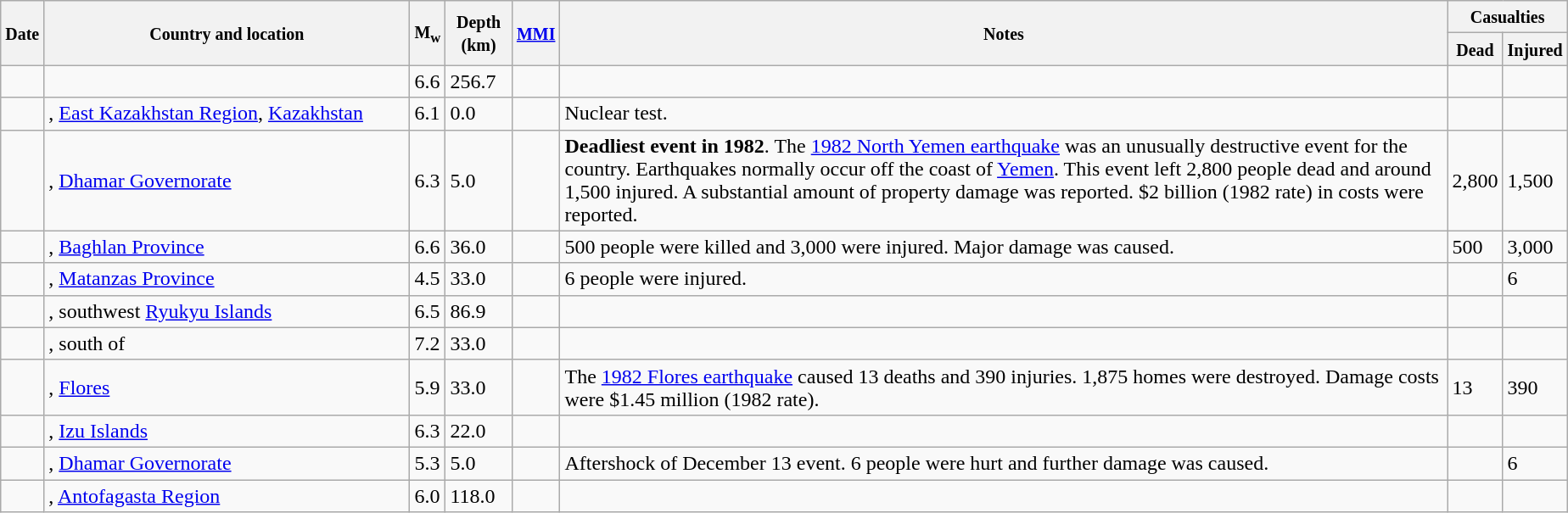<table class="wikitable sortable sort-under" style="border:1px black;  margin-left:1em;">
<tr>
<th rowspan="2"><small>Date</small></th>
<th rowspan="2" style="width: 280px"><small>Country and location</small></th>
<th rowspan="2"><small>M<sub>w</sub></small></th>
<th rowspan="2"><small>Depth (km)</small></th>
<th rowspan="2"><small><a href='#'>MMI</a></small></th>
<th rowspan="2" class="unsortable"><small>Notes</small></th>
<th colspan="2"><small>Casualties</small></th>
</tr>
<tr>
<th><small>Dead</small></th>
<th><small>Injured</small></th>
</tr>
<tr>
<td></td>
<td></td>
<td>6.6</td>
<td>256.7</td>
<td></td>
<td></td>
<td></td>
<td></td>
</tr>
<tr>
<td></td>
<td>, <a href='#'>East Kazakhstan Region</a>, <a href='#'>Kazakhstan</a></td>
<td>6.1</td>
<td>0.0</td>
<td></td>
<td>Nuclear test.</td>
<td></td>
<td></td>
</tr>
<tr>
<td></td>
<td>, <a href='#'>Dhamar Governorate</a></td>
<td>6.3</td>
<td>5.0</td>
<td></td>
<td><strong>Deadliest event in 1982</strong>. The <a href='#'>1982 North Yemen earthquake</a> was an unusually destructive event for the country. Earthquakes normally occur off the coast of <a href='#'>Yemen</a>. This event left 2,800 people dead and around 1,500 injured. A substantial amount of property damage was reported. $2 billion (1982 rate) in costs were reported.</td>
<td>2,800</td>
<td>1,500</td>
</tr>
<tr>
<td></td>
<td>, <a href='#'>Baghlan Province</a></td>
<td>6.6</td>
<td>36.0</td>
<td></td>
<td>500 people were killed and 3,000 were injured. Major damage was caused.</td>
<td>500</td>
<td>3,000</td>
</tr>
<tr>
<td></td>
<td>, <a href='#'>Matanzas Province</a></td>
<td>4.5</td>
<td>33.0</td>
<td></td>
<td>6 people were injured.</td>
<td></td>
<td>6</td>
</tr>
<tr>
<td></td>
<td>, southwest <a href='#'>Ryukyu Islands</a></td>
<td>6.5</td>
<td>86.9</td>
<td></td>
<td></td>
<td></td>
<td></td>
</tr>
<tr>
<td></td>
<td>, south of</td>
<td>7.2</td>
<td>33.0</td>
<td></td>
<td></td>
<td></td>
<td></td>
</tr>
<tr>
<td></td>
<td>, <a href='#'>Flores</a></td>
<td>5.9</td>
<td>33.0</td>
<td></td>
<td>The <a href='#'>1982 Flores earthquake</a> caused 13 deaths and 390 injuries. 1,875 homes were destroyed. Damage costs were $1.45 million (1982 rate).</td>
<td>13</td>
<td>390</td>
</tr>
<tr>
<td></td>
<td>, <a href='#'>Izu Islands</a></td>
<td>6.3</td>
<td>22.0</td>
<td></td>
<td></td>
<td></td>
<td></td>
</tr>
<tr>
<td></td>
<td>, <a href='#'>Dhamar Governorate</a></td>
<td>5.3</td>
<td>5.0</td>
<td></td>
<td>Aftershock of December 13 event. 6 people were hurt and further damage was caused.</td>
<td></td>
<td>6</td>
</tr>
<tr>
<td></td>
<td>, <a href='#'>Antofagasta Region</a></td>
<td>6.0</td>
<td>118.0</td>
<td></td>
<td></td>
<td></td>
<td></td>
</tr>
</table>
